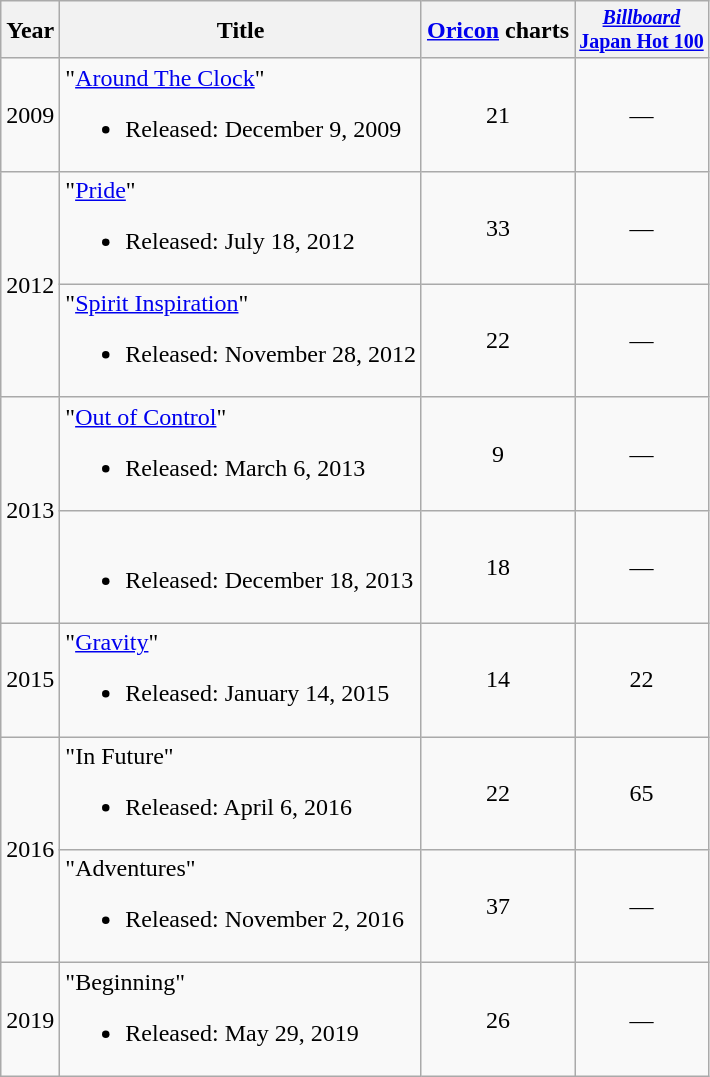<table class="wikitable">
<tr>
<th>Year</th>
<th>Title</th>
<th><a href='#'>Oricon</a> charts</th>
<th style="font-size:smaller;"><a href='#'><em>Billboard</em> <br>Japan Hot 100</a></th>
</tr>
<tr>
<td>2009</td>
<td>"<a href='#'>Around The Clock</a>"<br><ul><li>Released: December 9, 2009</li></ul></td>
<td style="text-align:center;">21</td>
<td style="text-align:center;">—</td>
</tr>
<tr>
<td rowspan="2">2012</td>
<td>"<a href='#'>Pride</a>"<br><ul><li>Released: July 18, 2012</li></ul></td>
<td style="text-align:center;">33</td>
<td style="text-align:center;">—</td>
</tr>
<tr>
<td>"<a href='#'>Spirit Inspiration</a>"<br><ul><li>Released: November 28, 2012</li></ul></td>
<td style="text-align:center;">22</td>
<td style="text-align:center;">—</td>
</tr>
<tr>
<td rowspan="2">2013</td>
<td>"<a href='#'>Out of Control</a>"<br><ul><li>Released: March 6, 2013</li></ul></td>
<td style="text-align:center;">9</td>
<td style="text-align:center;">—</td>
</tr>
<tr>
<td><br><ul><li>Released: December 18, 2013</li></ul></td>
<td style="text-align:center;">18</td>
<td style="text-align:center;">—</td>
</tr>
<tr>
<td>2015</td>
<td>"<a href='#'>Gravity</a>"<br><ul><li>Released: January 14, 2015</li></ul></td>
<td style="text-align:center;">14</td>
<td style="text-align:center;">22</td>
</tr>
<tr>
<td rowspan="2">2016</td>
<td>"In Future"<br><ul><li>Released: April 6, 2016</li></ul></td>
<td style="text-align:center;">22</td>
<td style="text-align:center;">65</td>
</tr>
<tr>
<td>"Adventures"<br><ul><li>Released: November 2, 2016</li></ul></td>
<td style="text-align:center;">37</td>
<td style="text-align:center;">—</td>
</tr>
<tr>
<td>2019</td>
<td>"Beginning"<br><ul><li>Released: May 29, 2019</li></ul></td>
<td style="text-align:center;">26</td>
<td style="text-align:center;">—</td>
</tr>
</table>
